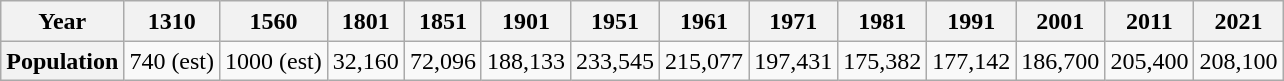<table class="wikitable" style="border:0; text-align:center; line-height:120%;">
<tr>
<th>Year</th>
<th>1310</th>
<th>1560</th>
<th>1801</th>
<th>1851</th>
<th>1901</th>
<th>1951</th>
<th>1961</th>
<th>1971</th>
<th>1981</th>
<th>1991</th>
<th>2001</th>
<th>2011</th>
<th>2021</th>
</tr>
<tr style="text-align:center;">
<th>Population</th>
<td>740 (est)</td>
<td>1000 (est)</td>
<td>32,160</td>
<td>72,096</td>
<td>188,133</td>
<td>233,545</td>
<td>215,077</td>
<td>197,431</td>
<td>175,382</td>
<td>177,142</td>
<td>186,700</td>
<td>205,400</td>
<td>208,100</td>
</tr>
</table>
